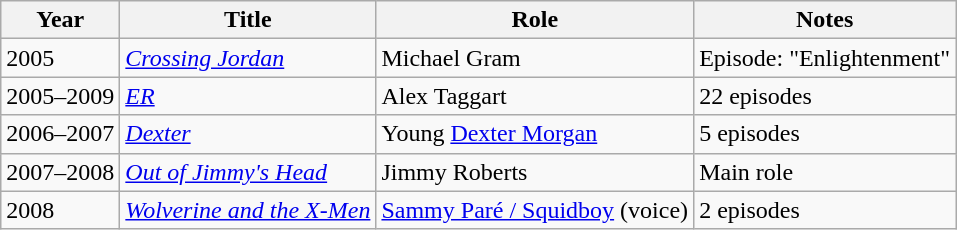<table class="wikitable sortable">
<tr>
<th>Year</th>
<th>Title</th>
<th>Role</th>
<th>Notes</th>
</tr>
<tr>
<td>2005</td>
<td><em><a href='#'>Crossing Jordan</a></em></td>
<td>Michael Gram</td>
<td>Episode: "Enlightenment"</td>
</tr>
<tr>
<td>2005–2009</td>
<td><em><a href='#'>ER</a></em></td>
<td>Alex Taggart</td>
<td>22 episodes</td>
</tr>
<tr>
<td>2006–2007</td>
<td><em><a href='#'>Dexter</a></em></td>
<td>Young <a href='#'>Dexter Morgan</a></td>
<td>5 episodes</td>
</tr>
<tr>
<td>2007–2008</td>
<td><em><a href='#'>Out of Jimmy's Head</a></em></td>
<td>Jimmy Roberts</td>
<td>Main role</td>
</tr>
<tr>
<td>2008</td>
<td><em><a href='#'>Wolverine and the X-Men</a></em></td>
<td><a href='#'>Sammy Paré / Squidboy</a> (voice)</td>
<td>2 episodes</td>
</tr>
</table>
